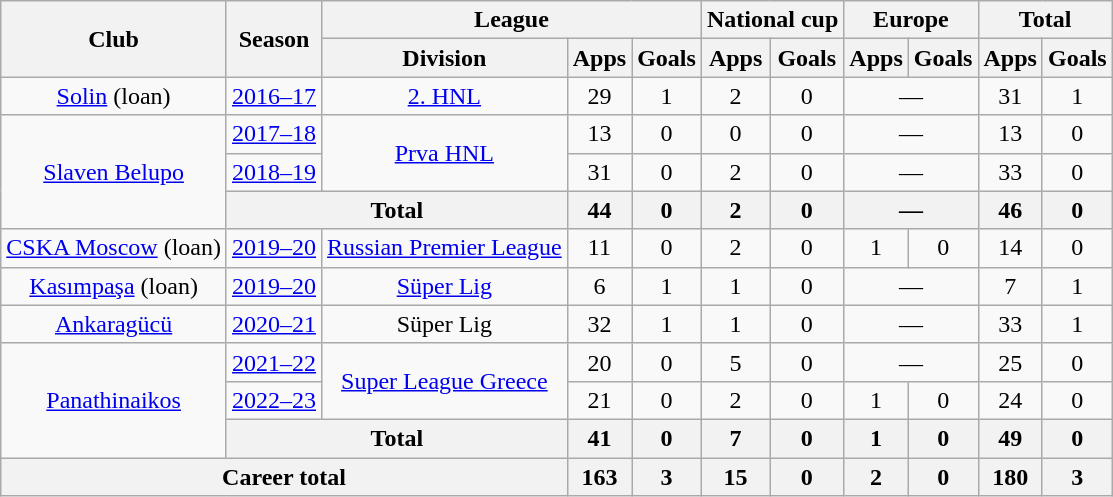<table class="wikitable" style="text-align:center">
<tr>
<th rowspan="2">Club</th>
<th rowspan="2">Season</th>
<th colspan="3">League</th>
<th colspan="2">National cup</th>
<th colspan="2">Europe</th>
<th colspan="2">Total</th>
</tr>
<tr>
<th>Division</th>
<th>Apps</th>
<th>Goals</th>
<th>Apps</th>
<th>Goals</th>
<th>Apps</th>
<th>Goals</th>
<th>Apps</th>
<th>Goals</th>
</tr>
<tr>
<td><a href='#'>Solin</a> (loan)</td>
<td><a href='#'>2016–17</a></td>
<td><a href='#'>2. HNL</a></td>
<td>29</td>
<td>1</td>
<td>2</td>
<td>0</td>
<td colspan="2">—</td>
<td>31</td>
<td>1</td>
</tr>
<tr>
<td rowspan="3"><a href='#'>Slaven Belupo</a></td>
<td><a href='#'>2017–18</a></td>
<td rowspan="2"><a href='#'>Prva HNL</a></td>
<td>13</td>
<td>0</td>
<td>0</td>
<td>0</td>
<td colspan="2">—</td>
<td>13</td>
<td>0</td>
</tr>
<tr>
<td><a href='#'>2018–19</a></td>
<td>31</td>
<td>0</td>
<td>2</td>
<td>0</td>
<td colspan="2">—</td>
<td>33</td>
<td>0</td>
</tr>
<tr>
<th colspan="2">Total</th>
<th>44</th>
<th>0</th>
<th>2</th>
<th>0</th>
<th colspan="2">—</th>
<th>46</th>
<th>0</th>
</tr>
<tr>
<td><a href='#'>CSKA Moscow</a> (loan)</td>
<td><a href='#'>2019–20</a></td>
<td><a href='#'>Russian Premier League</a></td>
<td>11</td>
<td>0</td>
<td>2</td>
<td>0</td>
<td>1</td>
<td>0</td>
<td>14</td>
<td>0</td>
</tr>
<tr>
<td><a href='#'>Kasımpaşa</a> (loan)</td>
<td><a href='#'>2019–20</a></td>
<td><a href='#'>Süper Lig</a></td>
<td>6</td>
<td>1</td>
<td>1</td>
<td>0</td>
<td colspan="2">—</td>
<td>7</td>
<td>1</td>
</tr>
<tr>
<td><a href='#'>Ankaragücü</a></td>
<td><a href='#'>2020–21</a></td>
<td>Süper Lig</td>
<td>32</td>
<td>1</td>
<td>1</td>
<td>0</td>
<td colspan="2">—</td>
<td>33</td>
<td>1</td>
</tr>
<tr>
<td rowspan="3"><a href='#'>Panathinaikos</a></td>
<td><a href='#'>2021–22</a></td>
<td rowspan="2"><a href='#'>Super League Greece</a></td>
<td>20</td>
<td>0</td>
<td>5</td>
<td>0</td>
<td colspan="2">—</td>
<td>25</td>
<td>0</td>
</tr>
<tr>
<td><a href='#'>2022–23</a></td>
<td>21</td>
<td>0</td>
<td>2</td>
<td>0</td>
<td>1</td>
<td>0</td>
<td>24</td>
<td>0</td>
</tr>
<tr>
<th colspan="2">Total</th>
<th>41</th>
<th>0</th>
<th>7</th>
<th>0</th>
<th>1</th>
<th>0</th>
<th>49</th>
<th>0</th>
</tr>
<tr>
<th colspan="3">Career total</th>
<th>163</th>
<th>3</th>
<th>15</th>
<th>0</th>
<th>2</th>
<th>0</th>
<th>180</th>
<th>3</th>
</tr>
</table>
